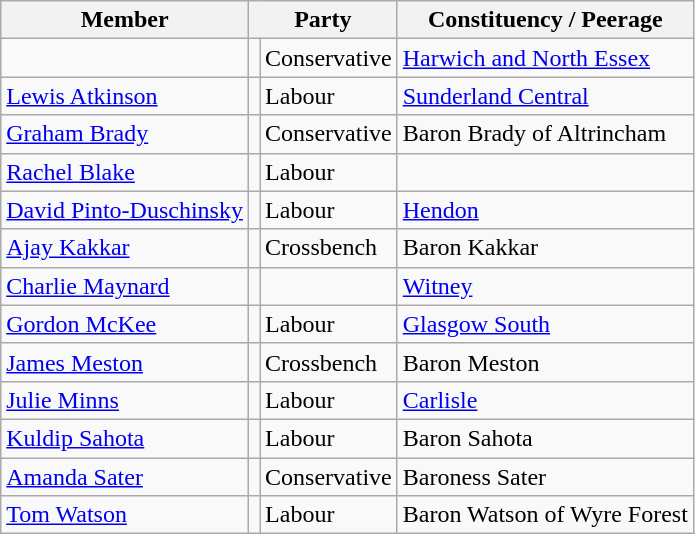<table class="wikitable defaultleft col4center">
<tr>
<th>Member</th>
<th colspan=2>Party</th>
<th>Constituency / Peerage</th>
</tr>
<tr>
<td></td>
<td></td>
<td>Conservative</td>
<td><a href='#'>Harwich and North Essex</a></td>
</tr>
<tr>
<td><a href='#'>Lewis Atkinson</a></td>
<td></td>
<td>Labour</td>
<td><a href='#'>Sunderland Central</a></td>
</tr>
<tr>
<td><a href='#'>Graham Brady</a></td>
<td></td>
<td>Conservative</td>
<td>Baron Brady of Altrincham</td>
</tr>
<tr>
<td><a href='#'>Rachel Blake</a></td>
<td></td>
<td>Labour</td>
<td></td>
</tr>
<tr>
<td><a href='#'>David Pinto-Duschinsky</a></td>
<td></td>
<td>Labour</td>
<td><a href='#'>Hendon</a></td>
</tr>
<tr>
<td><a href='#'>Ajay Kakkar</a></td>
<td></td>
<td>Crossbench</td>
<td>Baron Kakkar</td>
</tr>
<tr>
<td><a href='#'>Charlie Maynard</a></td>
<td></td>
<td></td>
<td><a href='#'>Witney</a></td>
</tr>
<tr>
<td><a href='#'>Gordon McKee</a></td>
<td></td>
<td>Labour</td>
<td><a href='#'>Glasgow South</a></td>
</tr>
<tr>
<td><a href='#'>James Meston</a></td>
<td></td>
<td>Crossbench</td>
<td>Baron Meston</td>
</tr>
<tr>
<td><a href='#'>Julie Minns</a></td>
<td></td>
<td>Labour</td>
<td><a href='#'>Carlisle</a></td>
</tr>
<tr>
<td><a href='#'>Kuldip Sahota</a></td>
<td></td>
<td>Labour</td>
<td>Baron Sahota</td>
</tr>
<tr>
<td><a href='#'>Amanda Sater</a></td>
<td></td>
<td>Conservative</td>
<td>Baroness Sater</td>
</tr>
<tr>
<td><a href='#'>Tom Watson</a></td>
<td></td>
<td>Labour</td>
<td>Baron Watson of Wyre Forest</td>
</tr>
</table>
